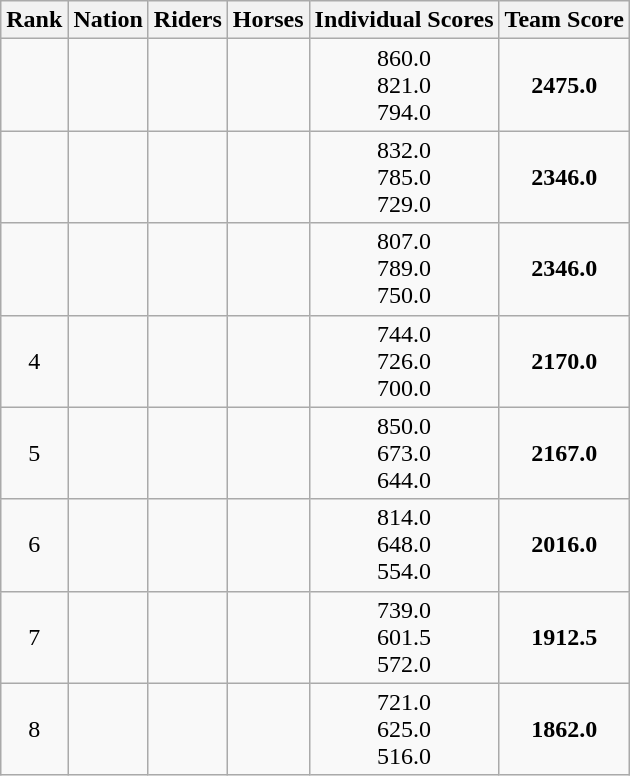<table class="wikitable sortable" style="text-align:center">
<tr>
<th>Rank</th>
<th>Nation</th>
<th>Riders</th>
<th>Horses</th>
<th>Individual Scores</th>
<th>Team Score</th>
</tr>
<tr>
<td></td>
<td align=left></td>
<td align=left></td>
<td align=left></td>
<td>860.0<br>821.0<br>794.0</td>
<td><strong>2475.0</strong></td>
</tr>
<tr>
<td></td>
<td align=left></td>
<td align=left></td>
<td align=left></td>
<td>832.0<br>785.0<br>729.0</td>
<td><strong>2346.0</strong></td>
</tr>
<tr>
<td></td>
<td align=left></td>
<td align=left></td>
<td align=left></td>
<td>807.0<br>789.0<br>750.0</td>
<td><strong>2346.0</strong></td>
</tr>
<tr>
<td>4</td>
<td align=left></td>
<td align=left></td>
<td align=left></td>
<td>744.0<br>726.0<br>700.0</td>
<td><strong>2170.0</strong></td>
</tr>
<tr>
<td>5</td>
<td align=left></td>
<td align=left></td>
<td align=left></td>
<td>850.0<br>673.0<br>644.0</td>
<td><strong>2167.0</strong></td>
</tr>
<tr>
<td>6</td>
<td align=left></td>
<td align=left></td>
<td align=left></td>
<td>814.0<br>648.0<br>554.0</td>
<td><strong>2016.0</strong></td>
</tr>
<tr>
<td>7</td>
<td align=left></td>
<td align=left></td>
<td align=left></td>
<td>739.0<br>601.5<br>572.0</td>
<td><strong>1912.5</strong></td>
</tr>
<tr>
<td>8</td>
<td align=left></td>
<td align=left></td>
<td align=left></td>
<td>721.0<br>625.0<br>516.0</td>
<td><strong>1862.0</strong></td>
</tr>
</table>
